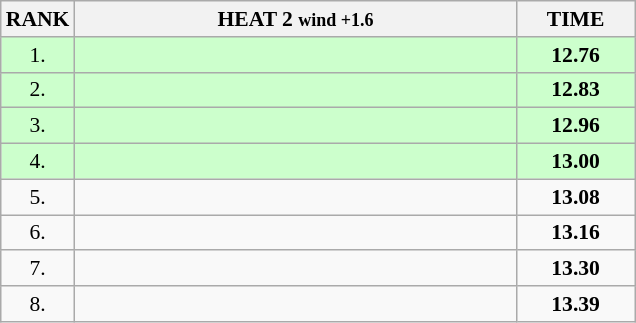<table class="wikitable" style="border-collapse: collapse; font-size: 90%;">
<tr>
<th>RANK</th>
<th style="width: 20em">HEAT 2 <small>wind +1.6</small></th>
<th style="width: 5em">TIME</th>
</tr>
<tr style="background:#ccffcc;">
<td align="center">1.</td>
<td></td>
<td align="center"><strong>12.76</strong></td>
</tr>
<tr style="background:#ccffcc;">
<td align="center">2.</td>
<td></td>
<td align="center"><strong>12.83</strong></td>
</tr>
<tr style="background:#ccffcc;">
<td align="center">3.</td>
<td></td>
<td align="center"><strong>12.96</strong></td>
</tr>
<tr style="background:#ccffcc;">
<td align="center">4.</td>
<td></td>
<td align="center"><strong>13.00</strong></td>
</tr>
<tr>
<td align="center">5.</td>
<td></td>
<td align="center"><strong>13.08</strong></td>
</tr>
<tr>
<td align="center">6.</td>
<td></td>
<td align="center"><strong>13.16</strong></td>
</tr>
<tr>
<td align="center">7.</td>
<td></td>
<td align="center"><strong>13.30</strong></td>
</tr>
<tr>
<td align="center">8.</td>
<td></td>
<td align="center"><strong>13.39</strong></td>
</tr>
</table>
